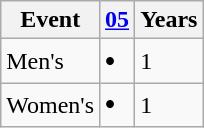<table class="wikitable">
<tr>
<th>Event</th>
<th><a href='#'>05</a></th>
<th>Years</th>
</tr>
<tr>
<td align=left>Men's</td>
<td><big><strong>•</strong></big></td>
<td>1</td>
</tr>
<tr>
<td align=left>Women's</td>
<td><big><strong>•</strong></big></td>
<td>1</td>
</tr>
</table>
